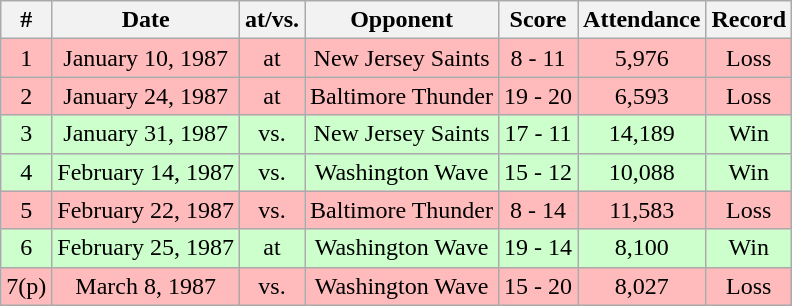<table class="wikitable" style="text-align:center">
<tr>
<th>#</th>
<th>Date</th>
<th>at/vs.</th>
<th>Opponent</th>
<th>Score</th>
<th>Attendance</th>
<th>Record</th>
</tr>
<tr bgcolor="ffbbbb">
<td>1</td>
<td>January 10, 1987</td>
<td>at</td>
<td>New Jersey Saints</td>
<td>8 - 11</td>
<td>5,976</td>
<td>Loss</td>
</tr>
<tr bgcolor="ffbbbb">
<td>2</td>
<td>January 24, 1987</td>
<td>at</td>
<td>Baltimore Thunder</td>
<td>19 - 20</td>
<td>6,593</td>
<td>Loss</td>
</tr>
<tr bgcolor="ccffcc">
<td>3</td>
<td>January 31, 1987</td>
<td>vs.</td>
<td>New Jersey Saints</td>
<td>17 - 11</td>
<td>14,189</td>
<td>Win</td>
</tr>
<tr bgcolor="ccffcc">
<td>4</td>
<td>February 14, 1987</td>
<td>vs.</td>
<td>Washington Wave</td>
<td>15 - 12</td>
<td>10,088</td>
<td>Win</td>
</tr>
<tr bgcolor="ffbbbb">
<td>5</td>
<td>February 22, 1987</td>
<td>vs.</td>
<td>Baltimore Thunder</td>
<td>8 - 14</td>
<td>11,583</td>
<td>Loss</td>
</tr>
<tr bgcolor="ccffcc">
<td>6</td>
<td>February 25, 1987</td>
<td>at</td>
<td>Washington Wave</td>
<td>19 - 14</td>
<td>8,100</td>
<td>Win</td>
</tr>
<tr bgcolor="ffbbbb">
<td>7(p)</td>
<td>March 8, 1987</td>
<td>vs.</td>
<td>Washington Wave</td>
<td>15 - 20</td>
<td>8,027</td>
<td>Loss</td>
</tr>
</table>
